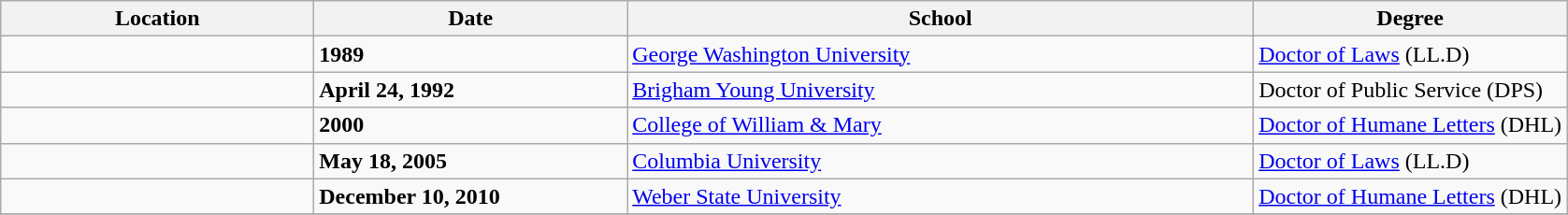<table class="wikitable">
<tr>
<th style="width:20%;">Location</th>
<th style="width:20%;">Date</th>
<th style="width:40%;">School</th>
<th style="width:20%;">Degree</th>
</tr>
<tr>
<td></td>
<td><strong>1989</strong></td>
<td><a href='#'>George Washington University</a></td>
<td><a href='#'>Doctor of Laws</a> (LL.D)</td>
</tr>
<tr>
<td></td>
<td><strong>April 24, 1992</strong></td>
<td><a href='#'>Brigham Young University</a></td>
<td>Doctor of Public Service (DPS)</td>
</tr>
<tr>
<td></td>
<td><strong>2000</strong></td>
<td><a href='#'>College of William & Mary</a></td>
<td><a href='#'>Doctor of Humane Letters</a> (DHL)</td>
</tr>
<tr>
<td></td>
<td><strong>May 18, 2005</strong></td>
<td><a href='#'>Columbia University</a></td>
<td><a href='#'>Doctor of Laws</a> (LL.D)</td>
</tr>
<tr>
<td></td>
<td><strong>December 10, 2010</strong></td>
<td><a href='#'>Weber State University</a></td>
<td><a href='#'>Doctor of Humane Letters</a> (DHL)</td>
</tr>
<tr>
</tr>
</table>
